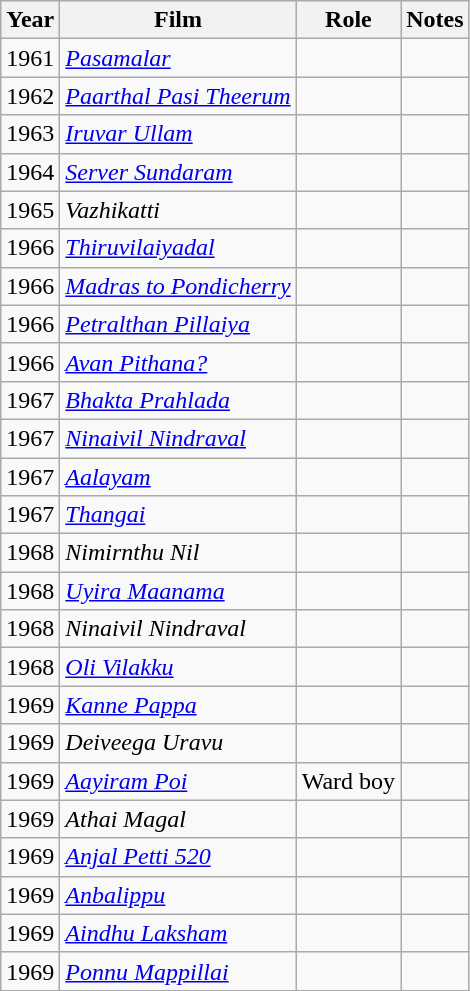<table class="wikitable">
<tr>
<th>Year</th>
<th>Film</th>
<th>Role</th>
<th>Notes</th>
</tr>
<tr>
<td>1961</td>
<td><em><a href='#'>Pasamalar</a></em></td>
<td></td>
<td></td>
</tr>
<tr>
<td>1962</td>
<td><a href='#'><em>Paarthal Pasi Theerum</em></a></td>
<td></td>
<td></td>
</tr>
<tr>
<td>1963</td>
<td><em><a href='#'>Iruvar Ullam</a></em></td>
<td></td>
<td></td>
</tr>
<tr>
<td>1964</td>
<td><em><a href='#'>Server Sundaram</a></em></td>
<td></td>
<td></td>
</tr>
<tr>
<td>1965</td>
<td><em>Vazhikatti</em></td>
<td></td>
<td></td>
</tr>
<tr>
<td>1966</td>
<td><em><a href='#'>Thiruvilaiyadal</a></em></td>
<td></td>
<td></td>
</tr>
<tr>
<td>1966</td>
<td><em><a href='#'>Madras to Pondicherry</a></em></td>
<td></td>
<td></td>
</tr>
<tr>
<td>1966</td>
<td><em><a href='#'>Petralthan Pillaiya</a></em></td>
<td></td>
<td></td>
</tr>
<tr>
<td>1966</td>
<td><em><a href='#'>Avan Pithana?</a></em></td>
<td></td>
<td></td>
</tr>
<tr>
<td>1967</td>
<td><em><a href='#'>Bhakta Prahlada</a></em></td>
<td></td>
<td></td>
</tr>
<tr>
<td>1967</td>
<td><a href='#'><em>Ninaivil Nindraval</em></a></td>
<td></td>
<td></td>
</tr>
<tr>
<td>1967</td>
<td><em><a href='#'>Aalayam</a></em></td>
<td></td>
<td></td>
</tr>
<tr>
<td>1967</td>
<td><em><a href='#'>Thangai</a></em></td>
<td></td>
<td></td>
</tr>
<tr>
<td>1968</td>
<td><em>Nimirnthu Nil</em></td>
<td></td>
<td></td>
</tr>
<tr>
<td>1968</td>
<td><em><a href='#'>Uyira Maanama</a></em></td>
<td></td>
<td></td>
</tr>
<tr>
<td>1968</td>
<td><em>Ninaivil Nindraval</em></td>
<td></td>
<td></td>
</tr>
<tr>
<td>1968</td>
<td><em><a href='#'>Oli Vilakku</a></em></td>
<td></td>
<td></td>
</tr>
<tr>
<td>1969</td>
<td><em><a href='#'>Kanne Pappa</a></em></td>
<td></td>
<td></td>
</tr>
<tr>
<td>1969</td>
<td><em>Deiveega Uravu</em></td>
<td></td>
<td></td>
</tr>
<tr>
<td>1969</td>
<td><em><a href='#'>Aayiram Poi</a></em></td>
<td>Ward boy</td>
<td></td>
</tr>
<tr>
<td>1969</td>
<td><em>Athai Magal</em></td>
<td></td>
<td></td>
</tr>
<tr>
<td>1969</td>
<td><em><a href='#'>Anjal Petti 520</a></em></td>
<td></td>
<td></td>
</tr>
<tr>
<td>1969</td>
<td><em><a href='#'>Anbalippu</a></em></td>
<td></td>
<td></td>
</tr>
<tr>
<td>1969</td>
<td><em><a href='#'>Aindhu Laksham</a></em></td>
<td></td>
<td></td>
</tr>
<tr>
<td>1969</td>
<td><em><a href='#'>Ponnu Mappillai</a></em></td>
<td></td>
<td></td>
</tr>
<tr>
</tr>
</table>
